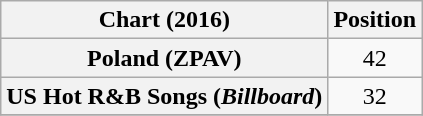<table class="wikitable plainrowheaders sortable" style="text-align:center;">
<tr>
<th>Chart (2016)</th>
<th>Position</th>
</tr>
<tr>
<th scope="row">Poland (ZPAV)</th>
<td>42</td>
</tr>
<tr>
<th scope="row">US Hot R&B Songs (<em>Billboard</em>)</th>
<td>32</td>
</tr>
<tr>
</tr>
</table>
